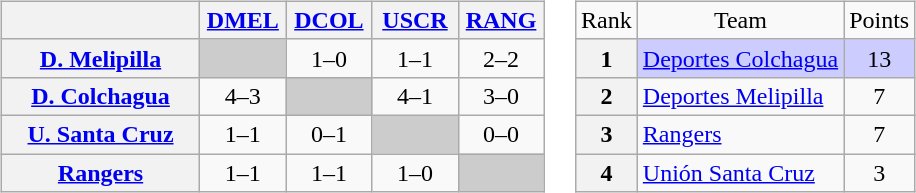<table>
<tr>
<td><br><table class="wikitable" style="text-align:center">
<tr>
<th width="125"> </th>
<th width="50"><a href='#'>DMEL</a></th>
<th width="50"><a href='#'>DCOL</a></th>
<th width="50"><a href='#'>USCR</a></th>
<th width="50"><a href='#'>RANG</a></th>
</tr>
<tr>
<th><a href='#'>D. Melipilla</a></th>
<td bgcolor="#CCCCCC"></td>
<td>1–0</td>
<td>1–1</td>
<td>2–2</td>
</tr>
<tr>
<th><a href='#'>D. Colchagua</a></th>
<td>4–3</td>
<td bgcolor="#CCCCCC"></td>
<td>4–1</td>
<td>3–0</td>
</tr>
<tr>
<th><a href='#'>U. Santa Cruz</a></th>
<td>1–1</td>
<td>0–1</td>
<td bgcolor="#CCCCCC"></td>
<td>0–0</td>
</tr>
<tr>
<th><a href='#'>Rangers</a></th>
<td>1–1</td>
<td>1–1</td>
<td>1–0</td>
<td bgcolor="#CCCCCC"></td>
</tr>
</table>
</td>
<td><br><table class="wikitable" style="text-align: center;">
<tr>
<td>Rank</td>
<td>Team</td>
<td>Points</td>
</tr>
<tr bgcolor=#ccccff>
<th>1</th>
<td style="text-align: left;"><a href='#'>Deportes Colchagua</a></td>
<td>13</td>
</tr>
<tr>
<th>2</th>
<td style="text-align: left;"><a href='#'>Deportes Melipilla</a></td>
<td>7</td>
</tr>
<tr>
<th>3</th>
<td style="text-align: left;"><a href='#'>Rangers</a></td>
<td>7</td>
</tr>
<tr>
<th>4</th>
<td style="text-align: left;"><a href='#'>Unión Santa Cruz</a></td>
<td>3</td>
</tr>
</table>
</td>
</tr>
</table>
